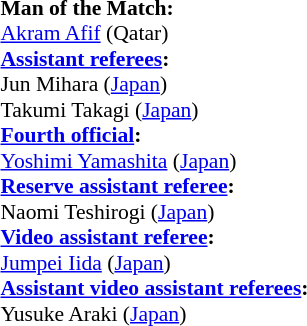<table style="width:100%; font-size:90%;">
<tr>
<td><br><strong>Man of the Match:</strong>
<br><a href='#'>Akram Afif</a> (Qatar)<br><strong><a href='#'>Assistant referees</a>:</strong>
<br>Jun Mihara (<a href='#'>Japan</a>)
<br>Takumi Takagi (<a href='#'>Japan</a>)
<br><strong><a href='#'>Fourth official</a>:</strong>
<br><a href='#'>Yoshimi Yamashita</a> (<a href='#'>Japan</a>)
<br><strong><a href='#'>Reserve assistant referee</a>:</strong>
<br>Naomi Teshirogi (<a href='#'>Japan</a>)
<br><strong><a href='#'>Video assistant referee</a>:</strong>
<br><a href='#'>Jumpei Iida</a> (<a href='#'>Japan</a>)
<br><strong><a href='#'>Assistant video assistant referees</a>:</strong>
<br>Yusuke Araki (<a href='#'>Japan</a>)</td>
</tr>
</table>
